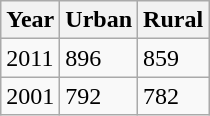<table class="wikitable sortable">
<tr>
<th>Year</th>
<th>Urban</th>
<th>Rural</th>
</tr>
<tr>
<td>2011</td>
<td>896</td>
<td>859</td>
</tr>
<tr>
<td>2001</td>
<td>792</td>
<td>782</td>
</tr>
</table>
